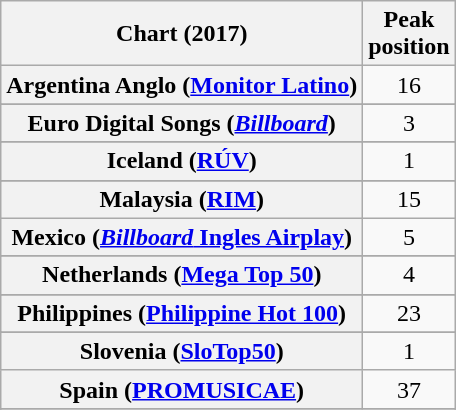<table class="wikitable sortable plainrowheaders" style="text-align:center">
<tr>
<th scope="col">Chart (2017)</th>
<th scope="col">Peak<br> position</th>
</tr>
<tr>
<th scope="row">Argentina Anglo (<a href='#'>Monitor Latino</a>)</th>
<td>16</td>
</tr>
<tr>
</tr>
<tr>
</tr>
<tr>
</tr>
<tr>
</tr>
<tr>
</tr>
<tr>
</tr>
<tr>
</tr>
<tr>
</tr>
<tr>
</tr>
<tr>
</tr>
<tr>
</tr>
<tr>
</tr>
<tr>
</tr>
<tr>
<th scope="row">Euro Digital Songs (<em><a href='#'>Billboard</a></em>)</th>
<td>3</td>
</tr>
<tr>
</tr>
<tr>
</tr>
<tr>
</tr>
<tr>
</tr>
<tr>
</tr>
<tr>
</tr>
<tr>
</tr>
<tr>
<th scope="row">Iceland (<a href='#'>RÚV</a>)</th>
<td>1</td>
</tr>
<tr>
</tr>
<tr>
</tr>
<tr>
</tr>
<tr>
<th scope="row">Malaysia (<a href='#'>RIM</a>)</th>
<td>15</td>
</tr>
<tr>
<th scope="row">Mexico (<a href='#'><em>Billboard</em> Ingles Airplay</a>)</th>
<td>5</td>
</tr>
<tr>
</tr>
<tr>
<th scope="row">Netherlands (<a href='#'>Mega Top 50</a>)</th>
<td>4</td>
</tr>
<tr>
</tr>
<tr>
</tr>
<tr>
</tr>
<tr>
<th scope="row">Philippines (<a href='#'>Philippine Hot 100</a>)</th>
<td>23</td>
</tr>
<tr>
</tr>
<tr>
</tr>
<tr>
</tr>
<tr>
</tr>
<tr>
</tr>
<tr>
</tr>
<tr>
<th scope="row">Slovenia (<a href='#'>SloTop50</a>)</th>
<td>1</td>
</tr>
<tr>
<th scope="row">Spain (<a href='#'>PROMUSICAE</a>)</th>
<td>37</td>
</tr>
<tr>
</tr>
<tr>
</tr>
<tr>
</tr>
<tr>
</tr>
</table>
